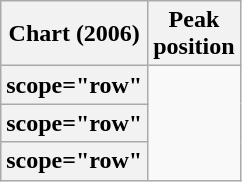<table class="wikitable plainrowheaders sortable">
<tr>
<th scope="col">Chart (2006)</th>
<th scope="col">Peak<br>position</th>
</tr>
<tr>
<th>scope="row" </th>
</tr>
<tr>
<th>scope="row" </th>
</tr>
<tr>
<th>scope="row" </th>
</tr>
</table>
